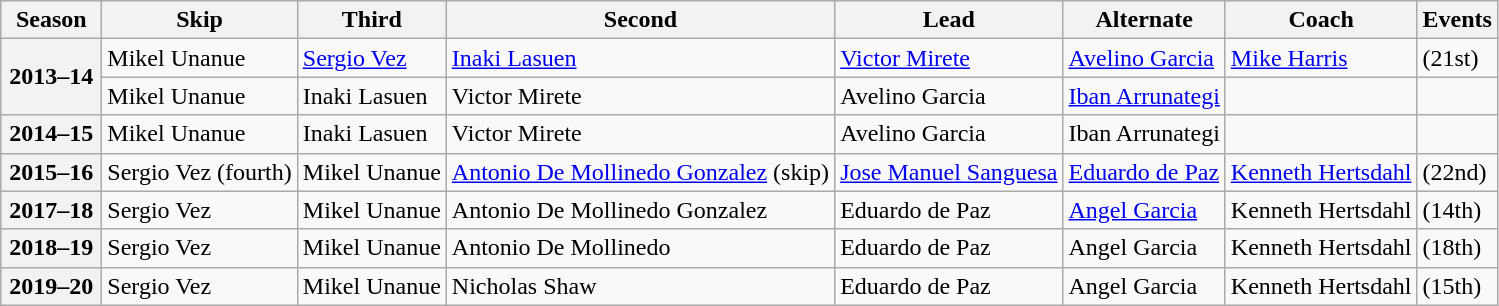<table class="wikitable">
<tr>
<th scope="col" width=60>Season</th>
<th scope="col">Skip</th>
<th scope="col">Third</th>
<th scope="col">Second</th>
<th scope="col">Lead</th>
<th scope="col">Alternate</th>
<th scope="col">Coach</th>
<th scope="col">Events</th>
</tr>
<tr>
<th scope="row" rowspan=2>2013–14</th>
<td>Mikel Unanue</td>
<td><a href='#'>Sergio Vez</a></td>
<td><a href='#'>Inaki Lasuen</a></td>
<td><a href='#'>Victor Mirete</a></td>
<td><a href='#'>Avelino Garcia</a></td>
<td><a href='#'>Mike Harris</a></td>
<td> (21st)</td>
</tr>
<tr>
<td>Mikel Unanue</td>
<td>Inaki Lasuen</td>
<td>Victor Mirete</td>
<td>Avelino Garcia</td>
<td><a href='#'>Iban Arrunategi</a></td>
<td></td>
<td></td>
</tr>
<tr>
<th scope="row">2014–15</th>
<td>Mikel Unanue</td>
<td>Inaki Lasuen</td>
<td>Victor Mirete</td>
<td>Avelino Garcia</td>
<td>Iban Arrunategi</td>
<td></td>
<td></td>
</tr>
<tr>
<th scope="row">2015–16</th>
<td>Sergio Vez (fourth)</td>
<td>Mikel Unanue</td>
<td><a href='#'>Antonio De Mollinedo Gonzalez</a> (skip)</td>
<td><a href='#'>Jose Manuel Sanguesa</a></td>
<td><a href='#'>Eduardo de Paz</a></td>
<td><a href='#'>Kenneth Hertsdahl</a></td>
<td> (22nd)</td>
</tr>
<tr>
<th scope="row">2017–18</th>
<td>Sergio Vez</td>
<td>Mikel Unanue</td>
<td>Antonio De Mollinedo Gonzalez</td>
<td>Eduardo de Paz</td>
<td><a href='#'>Angel Garcia</a></td>
<td>Kenneth Hertsdahl</td>
<td> (14th)</td>
</tr>
<tr>
<th scope="row">2018–19</th>
<td>Sergio Vez</td>
<td>Mikel Unanue</td>
<td>Antonio De Mollinedo</td>
<td>Eduardo de Paz</td>
<td>Angel Garcia</td>
<td>Kenneth Hertsdahl</td>
<td> (18th)</td>
</tr>
<tr>
<th scope="row">2019–20</th>
<td>Sergio Vez</td>
<td>Mikel Unanue</td>
<td>Nicholas Shaw</td>
<td>Eduardo de Paz</td>
<td>Angel Garcia</td>
<td>Kenneth Hertsdahl</td>
<td> (15th)</td>
</tr>
</table>
